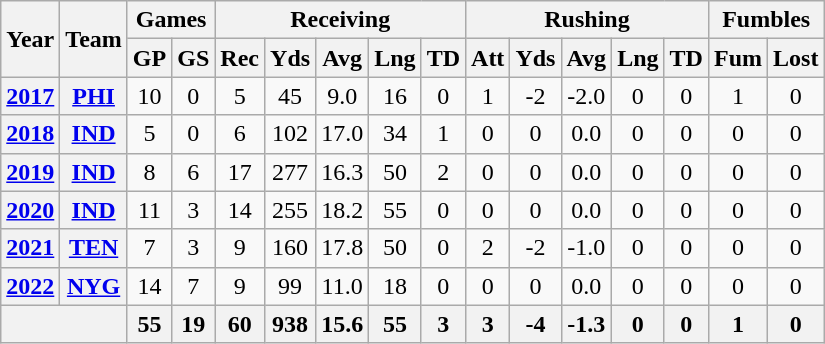<table class="wikitable" style="text-align:center;">
<tr>
<th rowspan="2">Year</th>
<th rowspan="2">Team</th>
<th colspan="2">Games</th>
<th colspan="5">Receiving</th>
<th colspan="5">Rushing</th>
<th colspan="2">Fumbles</th>
</tr>
<tr>
<th>GP</th>
<th>GS</th>
<th>Rec</th>
<th>Yds</th>
<th>Avg</th>
<th>Lng</th>
<th>TD</th>
<th>Att</th>
<th>Yds</th>
<th>Avg</th>
<th>Lng</th>
<th>TD</th>
<th>Fum</th>
<th>Lost</th>
</tr>
<tr>
<th><a href='#'>2017</a></th>
<th><a href='#'>PHI</a></th>
<td>10</td>
<td>0</td>
<td>5</td>
<td>45</td>
<td>9.0</td>
<td>16</td>
<td>0</td>
<td>1</td>
<td>-2</td>
<td>-2.0</td>
<td>0</td>
<td>0</td>
<td>1</td>
<td>0</td>
</tr>
<tr>
<th><a href='#'>2018</a></th>
<th><a href='#'>IND</a></th>
<td>5</td>
<td>0</td>
<td>6</td>
<td>102</td>
<td>17.0</td>
<td>34</td>
<td>1</td>
<td>0</td>
<td>0</td>
<td>0.0</td>
<td>0</td>
<td>0</td>
<td>0</td>
<td>0</td>
</tr>
<tr>
<th><a href='#'>2019</a></th>
<th><a href='#'>IND</a></th>
<td>8</td>
<td>6</td>
<td>17</td>
<td>277</td>
<td>16.3</td>
<td>50</td>
<td>2</td>
<td>0</td>
<td>0</td>
<td>0.0</td>
<td>0</td>
<td>0</td>
<td>0</td>
<td>0</td>
</tr>
<tr>
<th><a href='#'>2020</a></th>
<th><a href='#'>IND</a></th>
<td>11</td>
<td>3</td>
<td>14</td>
<td>255</td>
<td>18.2</td>
<td>55</td>
<td>0</td>
<td>0</td>
<td>0</td>
<td>0.0</td>
<td>0</td>
<td>0</td>
<td>0</td>
<td>0</td>
</tr>
<tr>
<th><a href='#'>2021</a></th>
<th><a href='#'>TEN</a></th>
<td>7</td>
<td>3</td>
<td>9</td>
<td>160</td>
<td>17.8</td>
<td>50</td>
<td>0</td>
<td>2</td>
<td>-2</td>
<td>-1.0</td>
<td>0</td>
<td>0</td>
<td>0</td>
<td>0</td>
</tr>
<tr>
<th><a href='#'>2022</a></th>
<th><a href='#'>NYG</a></th>
<td>14</td>
<td>7</td>
<td>9</td>
<td>99</td>
<td>11.0</td>
<td>18</td>
<td>0</td>
<td>0</td>
<td>0</td>
<td>0.0</td>
<td>0</td>
<td>0</td>
<td>0</td>
<td>0</td>
</tr>
<tr>
<th colspan="2"></th>
<th>55</th>
<th>19</th>
<th>60</th>
<th>938</th>
<th>15.6</th>
<th>55</th>
<th>3</th>
<th>3</th>
<th>-4</th>
<th>-1.3</th>
<th>0</th>
<th>0</th>
<th>1</th>
<th>0</th>
</tr>
</table>
